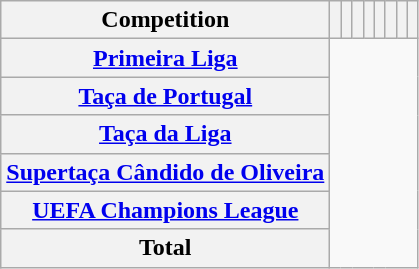<table class="wikitable sortable plainrowheaders" style="text-align:center;">
<tr>
<th scope=col>Competition</th>
<th scope=col></th>
<th scope=col></th>
<th scope=col></th>
<th scope=col></th>
<th scope=col></th>
<th scope=col></th>
<th scope=col></th>
<th scope=col></th>
</tr>
<tr>
<th scope=row align=left><a href='#'>Primeira Liga</a><br></th>
</tr>
<tr>
<th scope=row align=left><a href='#'>Taça de Portugal</a><br></th>
</tr>
<tr>
<th scope=row align=left><a href='#'>Taça da Liga</a><br></th>
</tr>
<tr>
<th scope=row align=left><a href='#'>Supertaça Cândido de Oliveira</a><br></th>
</tr>
<tr>
<th scope=row align=left><a href='#'>UEFA Champions League</a><br></th>
</tr>
<tr>
<th scope=row>Total<br></th>
</tr>
</table>
